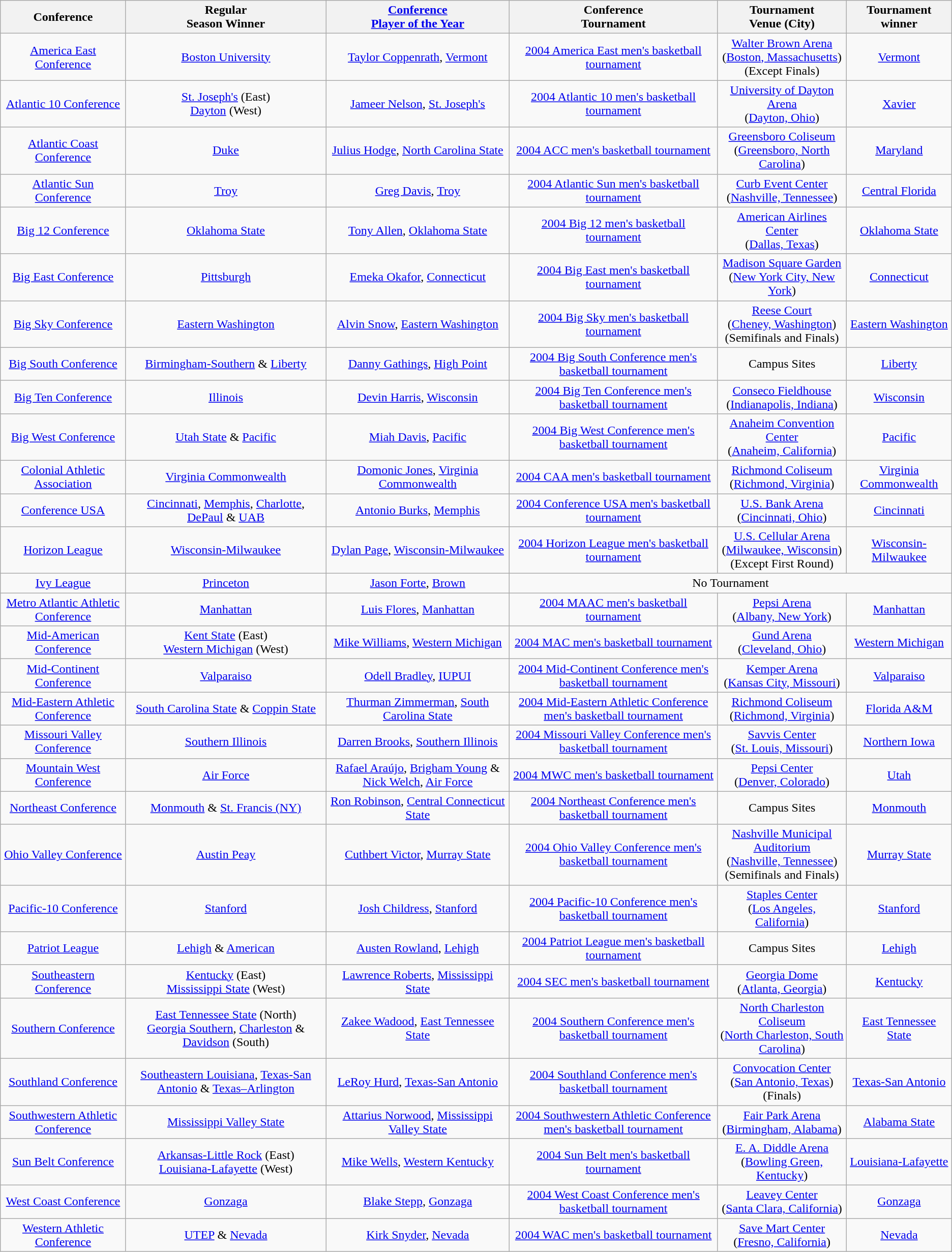<table class="wikitable" style="text-align:center;">
<tr>
<th>Conference</th>
<th>Regular <br> Season Winner</th>
<th><a href='#'>Conference <br> Player of the Year</a></th>
<th>Conference <br> Tournament</th>
<th>Tournament <br> Venue (City)</th>
<th>Tournament <br> winner</th>
</tr>
<tr>
<td><a href='#'>America East Conference</a></td>
<td><a href='#'>Boston University</a></td>
<td><a href='#'>Taylor Coppenrath</a>, <a href='#'>Vermont</a></td>
<td><a href='#'>2004 America East men's basketball tournament</a></td>
<td><a href='#'>Walter Brown Arena</a><br>(<a href='#'>Boston, Massachusetts</a>)<br>(Except Finals)</td>
<td><a href='#'>Vermont</a></td>
</tr>
<tr>
<td><a href='#'>Atlantic 10 Conference</a></td>
<td><a href='#'>St. Joseph's</a> (East)<br><a href='#'>Dayton</a> (West)</td>
<td><a href='#'>Jameer Nelson</a>, <a href='#'>St. Joseph's</a></td>
<td><a href='#'>2004 Atlantic 10 men's basketball tournament</a></td>
<td><a href='#'>University of Dayton Arena</a> <br>(<a href='#'>Dayton, Ohio</a>)</td>
<td><a href='#'>Xavier</a></td>
</tr>
<tr>
<td><a href='#'>Atlantic Coast Conference</a></td>
<td><a href='#'>Duke</a></td>
<td><a href='#'>Julius Hodge</a>, <a href='#'>North Carolina State</a></td>
<td><a href='#'>2004 ACC men's basketball tournament</a></td>
<td><a href='#'>Greensboro Coliseum</a><br>(<a href='#'>Greensboro, North Carolina</a>)</td>
<td><a href='#'>Maryland</a></td>
</tr>
<tr>
<td><a href='#'>Atlantic Sun Conference</a></td>
<td><a href='#'>Troy</a></td>
<td><a href='#'>Greg Davis</a>, <a href='#'>Troy</a></td>
<td><a href='#'>2004 Atlantic Sun men's basketball tournament</a></td>
<td><a href='#'>Curb Event Center</a><br>(<a href='#'>Nashville, Tennessee</a>)</td>
<td><a href='#'>Central Florida</a></td>
</tr>
<tr>
<td><a href='#'>Big 12 Conference</a></td>
<td><a href='#'>Oklahoma State</a></td>
<td><a href='#'>Tony Allen</a>, <a href='#'>Oklahoma State</a></td>
<td><a href='#'>2004 Big 12 men's basketball tournament</a></td>
<td><a href='#'>American Airlines Center</a><br>(<a href='#'>Dallas, Texas</a>)</td>
<td><a href='#'>Oklahoma State</a></td>
</tr>
<tr>
<td><a href='#'>Big East Conference</a></td>
<td><a href='#'>Pittsburgh</a></td>
<td><a href='#'>Emeka Okafor</a>, <a href='#'>Connecticut</a></td>
<td><a href='#'>2004 Big East men's basketball tournament</a></td>
<td><a href='#'>Madison Square Garden</a><br>(<a href='#'>New York City, New York</a>)</td>
<td><a href='#'>Connecticut</a></td>
</tr>
<tr>
<td><a href='#'>Big Sky Conference</a></td>
<td><a href='#'>Eastern Washington</a></td>
<td><a href='#'>Alvin Snow</a>, <a href='#'>Eastern Washington</a></td>
<td><a href='#'>2004 Big Sky men's basketball tournament</a></td>
<td><a href='#'>Reese Court</a><br>(<a href='#'>Cheney, Washington</a>)<br>(Semifinals and Finals)</td>
<td><a href='#'>Eastern Washington</a></td>
</tr>
<tr>
<td><a href='#'>Big South Conference</a></td>
<td><a href='#'>Birmingham-Southern</a> & <a href='#'>Liberty</a></td>
<td><a href='#'>Danny Gathings</a>, <a href='#'>High Point</a></td>
<td><a href='#'>2004 Big South Conference men's basketball tournament</a></td>
<td>Campus Sites</td>
<td><a href='#'>Liberty</a></td>
</tr>
<tr>
<td><a href='#'>Big Ten Conference</a></td>
<td><a href='#'>Illinois</a></td>
<td><a href='#'>Devin Harris</a>, <a href='#'>Wisconsin</a></td>
<td><a href='#'>2004 Big Ten Conference men's basketball tournament</a></td>
<td><a href='#'>Conseco Fieldhouse</a><br>(<a href='#'>Indianapolis, Indiana</a>)</td>
<td><a href='#'>Wisconsin</a></td>
</tr>
<tr>
<td><a href='#'>Big West Conference</a></td>
<td><a href='#'>Utah State</a> & <a href='#'>Pacific</a></td>
<td><a href='#'>Miah Davis</a>, <a href='#'>Pacific</a></td>
<td><a href='#'>2004 Big West Conference men's basketball tournament</a></td>
<td><a href='#'>Anaheim Convention Center</a><br>(<a href='#'>Anaheim, California</a>)</td>
<td><a href='#'>Pacific</a></td>
</tr>
<tr>
<td><a href='#'>Colonial Athletic Association</a></td>
<td><a href='#'>Virginia Commonwealth</a></td>
<td><a href='#'>Domonic Jones</a>, <a href='#'>Virginia Commonwealth</a></td>
<td><a href='#'>2004 CAA men's basketball tournament</a></td>
<td><a href='#'>Richmond Coliseum</a><br>(<a href='#'>Richmond, Virginia</a>)</td>
<td><a href='#'>Virginia Commonwealth</a></td>
</tr>
<tr>
<td><a href='#'>Conference USA</a></td>
<td><a href='#'>Cincinnati</a>, <a href='#'>Memphis</a>, <a href='#'>Charlotte</a>, <a href='#'>DePaul</a> & <a href='#'>UAB</a></td>
<td><a href='#'>Antonio Burks</a>, <a href='#'>Memphis</a></td>
<td><a href='#'>2004 Conference USA men's basketball tournament</a></td>
<td><a href='#'>U.S. Bank Arena</a><br>(<a href='#'>Cincinnati, Ohio</a>)</td>
<td><a href='#'>Cincinnati</a></td>
</tr>
<tr>
<td><a href='#'>Horizon League</a></td>
<td><a href='#'>Wisconsin-Milwaukee</a></td>
<td><a href='#'>Dylan Page</a>, <a href='#'>Wisconsin-Milwaukee</a></td>
<td><a href='#'>2004 Horizon League men's basketball tournament</a></td>
<td><a href='#'>U.S. Cellular Arena</a><br>(<a href='#'>Milwaukee, Wisconsin</a>)<br>(Except First Round)</td>
<td><a href='#'>Wisconsin-Milwaukee</a></td>
</tr>
<tr>
<td><a href='#'>Ivy League</a></td>
<td><a href='#'>Princeton</a></td>
<td><a href='#'>Jason Forte</a>, <a href='#'>Brown</a></td>
<td colspan=3>No Tournament</td>
</tr>
<tr>
<td><a href='#'>Metro Atlantic Athletic Conference</a></td>
<td><a href='#'>Manhattan</a></td>
<td><a href='#'>Luis Flores</a>, <a href='#'>Manhattan</a></td>
<td><a href='#'>2004 MAAC men's basketball tournament</a></td>
<td><a href='#'>Pepsi Arena</a><br>(<a href='#'>Albany, New York</a>)</td>
<td><a href='#'>Manhattan</a></td>
</tr>
<tr>
<td><a href='#'>Mid-American Conference</a></td>
<td><a href='#'>Kent State</a> (East)<br><a href='#'>Western Michigan</a> (West)</td>
<td><a href='#'>Mike Williams</a>, <a href='#'>Western Michigan</a></td>
<td><a href='#'>2004 MAC men's basketball tournament</a></td>
<td><a href='#'>Gund Arena</a><br>(<a href='#'>Cleveland, Ohio</a>)</td>
<td><a href='#'>Western Michigan</a></td>
</tr>
<tr>
<td><a href='#'>Mid-Continent Conference</a></td>
<td><a href='#'>Valparaiso</a></td>
<td><a href='#'>Odell Bradley</a>, <a href='#'>IUPUI</a></td>
<td><a href='#'>2004 Mid-Continent Conference men's basketball tournament</a></td>
<td><a href='#'>Kemper Arena</a><br>(<a href='#'>Kansas City, Missouri</a>)</td>
<td><a href='#'>Valparaiso</a></td>
</tr>
<tr>
<td><a href='#'>Mid-Eastern Athletic Conference</a></td>
<td><a href='#'>South Carolina State</a> & <a href='#'>Coppin State</a></td>
<td><a href='#'>Thurman Zimmerman</a>, <a href='#'>South Carolina State</a></td>
<td><a href='#'>2004 Mid-Eastern Athletic Conference men's basketball tournament</a></td>
<td><a href='#'>Richmond Coliseum</a><br>(<a href='#'>Richmond, Virginia</a>)</td>
<td><a href='#'>Florida A&M</a></td>
</tr>
<tr>
<td><a href='#'>Missouri Valley Conference</a></td>
<td><a href='#'>Southern Illinois</a></td>
<td><a href='#'>Darren Brooks</a>, <a href='#'>Southern Illinois</a></td>
<td><a href='#'>2004 Missouri Valley Conference men's basketball tournament</a></td>
<td><a href='#'>Savvis Center</a><br>(<a href='#'>St. Louis, Missouri</a>)</td>
<td><a href='#'>Northern Iowa</a></td>
</tr>
<tr>
<td><a href='#'>Mountain West Conference</a></td>
<td><a href='#'>Air Force</a></td>
<td><a href='#'>Rafael Araújo</a>, <a href='#'>Brigham Young</a> & <a href='#'>Nick Welch</a>, <a href='#'>Air Force</a></td>
<td><a href='#'>2004 MWC men's basketball tournament</a></td>
<td><a href='#'>Pepsi Center</a><br>(<a href='#'>Denver, Colorado</a>)</td>
<td><a href='#'>Utah</a></td>
</tr>
<tr>
<td><a href='#'>Northeast Conference</a></td>
<td><a href='#'>Monmouth</a> & <a href='#'>St. Francis (NY)</a></td>
<td><a href='#'>Ron Robinson</a>, <a href='#'>Central Connecticut State</a></td>
<td><a href='#'>2004 Northeast Conference men's basketball tournament</a></td>
<td>Campus Sites</td>
<td><a href='#'>Monmouth</a></td>
</tr>
<tr>
<td><a href='#'>Ohio Valley Conference</a></td>
<td><a href='#'>Austin Peay</a></td>
<td><a href='#'>Cuthbert Victor</a>, <a href='#'>Murray State</a></td>
<td><a href='#'>2004 Ohio Valley Conference men's basketball tournament</a></td>
<td><a href='#'>Nashville Municipal Auditorium</a><br>(<a href='#'>Nashville, Tennessee</a>)<br>(Semifinals and Finals)</td>
<td><a href='#'>Murray State</a></td>
</tr>
<tr>
<td><a href='#'>Pacific-10 Conference</a></td>
<td><a href='#'>Stanford</a></td>
<td><a href='#'>Josh Childress</a>, <a href='#'>Stanford</a></td>
<td><a href='#'>2004 Pacific-10 Conference men's basketball tournament</a></td>
<td><a href='#'>Staples Center</a><br>(<a href='#'>Los Angeles, California</a>)</td>
<td><a href='#'>Stanford</a></td>
</tr>
<tr>
<td><a href='#'>Patriot League</a></td>
<td><a href='#'>Lehigh</a> & <a href='#'>American</a></td>
<td><a href='#'>Austen Rowland</a>, <a href='#'>Lehigh</a></td>
<td><a href='#'>2004 Patriot League men's basketball tournament</a></td>
<td>Campus Sites</td>
<td><a href='#'>Lehigh</a></td>
</tr>
<tr>
<td><a href='#'>Southeastern Conference</a></td>
<td><a href='#'>Kentucky</a> (East)<br> <a href='#'>Mississippi State</a> (West)</td>
<td><a href='#'>Lawrence Roberts</a>, <a href='#'>Mississippi State</a></td>
<td><a href='#'>2004 SEC men's basketball tournament</a></td>
<td><a href='#'>Georgia Dome</a><br>(<a href='#'>Atlanta, Georgia</a>)</td>
<td><a href='#'>Kentucky</a></td>
</tr>
<tr>
<td><a href='#'>Southern Conference</a></td>
<td><a href='#'>East Tennessee State</a> (North)<br><a href='#'>Georgia Southern</a>, <a href='#'>Charleston</a> & <a href='#'>Davidson</a> (South)</td>
<td><a href='#'>Zakee Wadood</a>, <a href='#'>East Tennessee State</a></td>
<td><a href='#'>2004 Southern Conference men's basketball tournament</a></td>
<td><a href='#'>North Charleston Coliseum</a><br>(<a href='#'>North Charleston, South Carolina</a>)</td>
<td><a href='#'>East Tennessee State</a></td>
</tr>
<tr>
<td><a href='#'>Southland Conference</a></td>
<td><a href='#'>Southeastern Louisiana</a>, <a href='#'>Texas-San Antonio</a> & <a href='#'>Texas–Arlington</a></td>
<td><a href='#'>LeRoy Hurd</a>, <a href='#'>Texas-San Antonio</a></td>
<td><a href='#'>2004 Southland Conference men's basketball tournament</a></td>
<td><a href='#'>Convocation Center</a><br>(<a href='#'>San Antonio, Texas</a>)<br>(Finals)</td>
<td><a href='#'>Texas-San Antonio</a></td>
</tr>
<tr>
<td><a href='#'>Southwestern Athletic Conference</a></td>
<td><a href='#'>Mississippi Valley State</a></td>
<td><a href='#'>Attarius Norwood</a>, <a href='#'>Mississippi Valley State</a></td>
<td><a href='#'>2004 Southwestern Athletic Conference men's basketball tournament</a></td>
<td><a href='#'>Fair Park Arena</a><br>(<a href='#'>Birmingham, Alabama</a>)</td>
<td><a href='#'>Alabama State</a></td>
</tr>
<tr>
<td><a href='#'>Sun Belt Conference</a></td>
<td><a href='#'>Arkansas-Little Rock</a> (East)<br><a href='#'>Louisiana-Lafayette</a> (West)</td>
<td><a href='#'>Mike Wells</a>, <a href='#'>Western Kentucky</a></td>
<td><a href='#'>2004 Sun Belt men's basketball tournament</a></td>
<td><a href='#'>E. A. Diddle Arena</a><br>(<a href='#'>Bowling Green, Kentucky</a>)</td>
<td><a href='#'>Louisiana-Lafayette</a></td>
</tr>
<tr>
<td><a href='#'>West Coast Conference</a></td>
<td><a href='#'>Gonzaga</a></td>
<td><a href='#'>Blake Stepp</a>, <a href='#'>Gonzaga</a></td>
<td><a href='#'>2004 West Coast Conference men's basketball tournament</a></td>
<td><a href='#'>Leavey Center</a><br>(<a href='#'>Santa Clara, California</a>)</td>
<td><a href='#'>Gonzaga</a></td>
</tr>
<tr>
<td><a href='#'>Western Athletic Conference</a></td>
<td><a href='#'>UTEP</a> & <a href='#'>Nevada</a></td>
<td><a href='#'>Kirk Snyder</a>, <a href='#'>Nevada</a></td>
<td><a href='#'>2004 WAC men's basketball tournament</a></td>
<td><a href='#'>Save Mart Center</a><br>(<a href='#'>Fresno, California</a>)</td>
<td><a href='#'>Nevada</a></td>
</tr>
</table>
